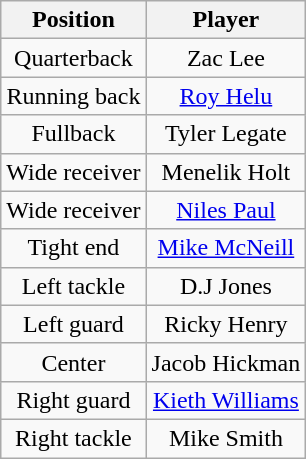<table class="wikitable" style="text-align: center;">
<tr>
<th>Position</th>
<th>Player</th>
</tr>
<tr>
<td>Quarterback</td>
<td>Zac Lee</td>
</tr>
<tr>
<td>Running back</td>
<td><a href='#'>Roy Helu</a></td>
</tr>
<tr>
<td>Fullback</td>
<td>Tyler Legate</td>
</tr>
<tr>
<td>Wide receiver</td>
<td>Menelik Holt</td>
</tr>
<tr>
<td>Wide receiver</td>
<td><a href='#'>Niles Paul</a></td>
</tr>
<tr>
<td>Tight end</td>
<td><a href='#'>Mike McNeill</a></td>
</tr>
<tr>
<td>Left tackle</td>
<td>D.J Jones</td>
</tr>
<tr>
<td>Left guard</td>
<td>Ricky Henry</td>
</tr>
<tr>
<td>Center</td>
<td>Jacob Hickman</td>
</tr>
<tr>
<td>Right guard</td>
<td><a href='#'>Kieth Williams</a></td>
</tr>
<tr>
<td>Right tackle</td>
<td>Mike Smith</td>
</tr>
</table>
